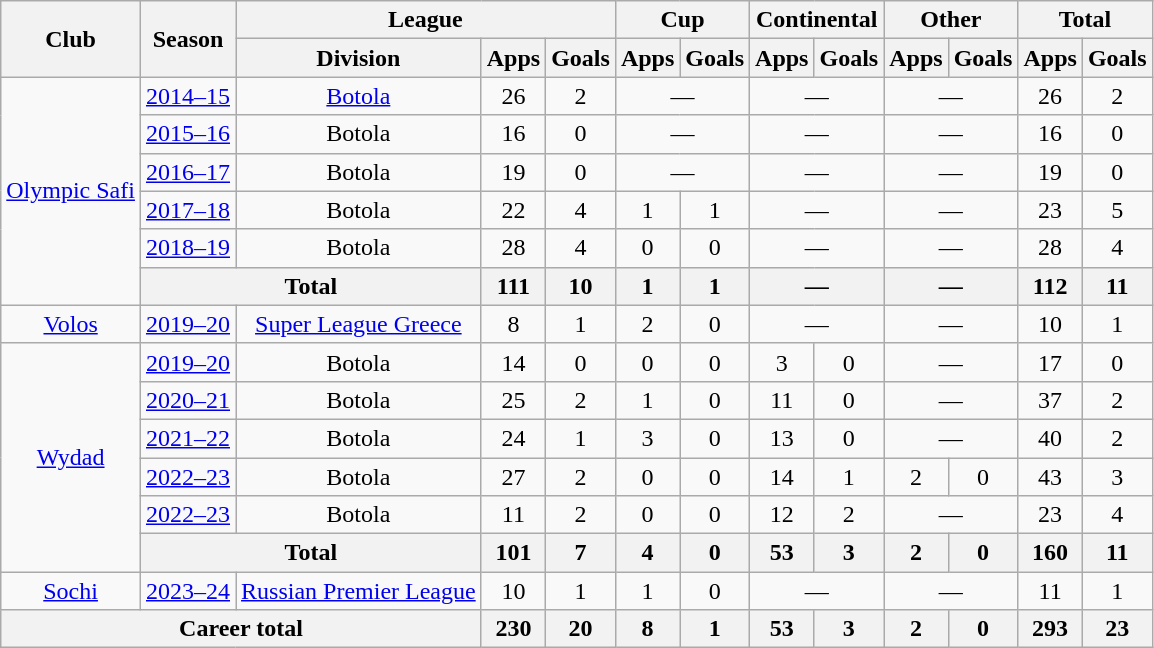<table class="wikitable" style="text-align: center;">
<tr>
<th rowspan=2>Club</th>
<th rowspan=2>Season</th>
<th colspan=3>League</th>
<th colspan=2>Cup</th>
<th colspan=2>Continental</th>
<th colspan=2>Other</th>
<th colspan=2>Total</th>
</tr>
<tr>
<th>Division</th>
<th>Apps</th>
<th>Goals</th>
<th>Apps</th>
<th>Goals</th>
<th>Apps</th>
<th>Goals</th>
<th>Apps</th>
<th>Goals</th>
<th>Apps</th>
<th>Goals</th>
</tr>
<tr>
<td rowspan="6"><a href='#'>Olympic Safi</a></td>
<td><a href='#'>2014–15</a></td>
<td><a href='#'>Botola</a></td>
<td>26</td>
<td>2</td>
<td colspan="2">—</td>
<td colspan="2">—</td>
<td colspan="2">—</td>
<td>26</td>
<td>2</td>
</tr>
<tr>
<td><a href='#'>2015–16</a></td>
<td>Botola</td>
<td>16</td>
<td>0</td>
<td colspan="2">—</td>
<td colspan="2">—</td>
<td colspan="2">—</td>
<td>16</td>
<td>0</td>
</tr>
<tr>
<td><a href='#'>2016–17</a></td>
<td>Botola</td>
<td>19</td>
<td>0</td>
<td colspan="2">—</td>
<td colspan="2">—</td>
<td colspan="2">—</td>
<td>19</td>
<td>0</td>
</tr>
<tr>
<td><a href='#'>2017–18</a></td>
<td>Botola</td>
<td>22</td>
<td>4</td>
<td>1</td>
<td>1</td>
<td colspan="2">—</td>
<td colspan="2">—</td>
<td>23</td>
<td>5</td>
</tr>
<tr>
<td><a href='#'>2018–19</a></td>
<td>Botola</td>
<td>28</td>
<td>4</td>
<td>0</td>
<td>0</td>
<td colspan="2">—</td>
<td colspan="2">—</td>
<td>28</td>
<td>4</td>
</tr>
<tr>
<th colspan="2">Total</th>
<th>111</th>
<th>10</th>
<th>1</th>
<th>1</th>
<th colspan="2">—</th>
<th colspan="2">—</th>
<th>112</th>
<th>11</th>
</tr>
<tr>
<td><a href='#'>Volos</a></td>
<td><a href='#'>2019–20</a></td>
<td><a href='#'>Super League Greece</a></td>
<td>8</td>
<td>1</td>
<td>2</td>
<td>0</td>
<td colspan="2">—</td>
<td colspan="2">—</td>
<td>10</td>
<td>1</td>
</tr>
<tr>
<td rowspan="6"><a href='#'>Wydad</a></td>
<td><a href='#'>2019–20</a></td>
<td>Botola</td>
<td>14</td>
<td>0</td>
<td>0</td>
<td>0</td>
<td>3</td>
<td>0</td>
<td colspan="2">—</td>
<td>17</td>
<td>0</td>
</tr>
<tr>
<td><a href='#'>2020–21</a></td>
<td>Botola</td>
<td>25</td>
<td>2</td>
<td>1</td>
<td>0</td>
<td>11</td>
<td>0</td>
<td colspan="2">—</td>
<td>37</td>
<td>2</td>
</tr>
<tr>
<td><a href='#'>2021–22</a></td>
<td>Botola</td>
<td>24</td>
<td>1</td>
<td>3</td>
<td>0</td>
<td>13</td>
<td>0</td>
<td colspan="2">—</td>
<td>40</td>
<td>2</td>
</tr>
<tr>
<td><a href='#'>2022–23</a></td>
<td>Botola</td>
<td>27</td>
<td>2</td>
<td>0</td>
<td>0</td>
<td>14</td>
<td>1</td>
<td>2</td>
<td>0</td>
<td>43</td>
<td>3</td>
</tr>
<tr>
<td><a href='#'>2022–23</a></td>
<td>Botola</td>
<td>11</td>
<td>2</td>
<td>0</td>
<td>0</td>
<td>12</td>
<td>2</td>
<td colspan="2">—</td>
<td>23</td>
<td>4</td>
</tr>
<tr>
<th colspan="2">Total</th>
<th>101</th>
<th>7</th>
<th>4</th>
<th>0</th>
<th>53</th>
<th>3</th>
<th>2</th>
<th>0</th>
<th>160</th>
<th>11</th>
</tr>
<tr>
<td><a href='#'>Sochi</a></td>
<td><a href='#'>2023–24</a></td>
<td><a href='#'>Russian Premier League</a></td>
<td>10</td>
<td>1</td>
<td>1</td>
<td>0</td>
<td colspan="2">—</td>
<td colspan="2">—</td>
<td>11</td>
<td>1</td>
</tr>
<tr>
<th colspan="3">Career total</th>
<th>230</th>
<th>20</th>
<th>8</th>
<th>1</th>
<th>53</th>
<th>3</th>
<th>2</th>
<th>0</th>
<th>293</th>
<th>23</th>
</tr>
</table>
